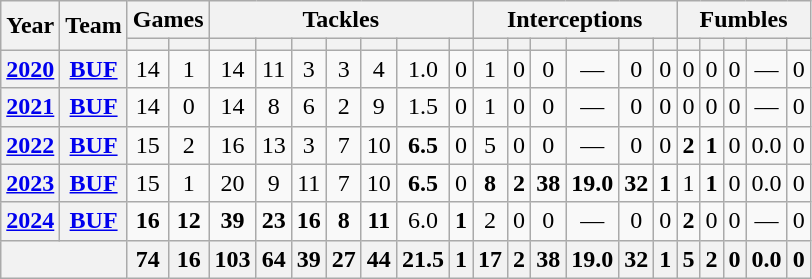<table class="wikitable" style="text-align: center;">
<tr>
<th rowspan="2">Year</th>
<th rowspan="2">Team</th>
<th colspan="2">Games</th>
<th colspan="7">Tackles</th>
<th colspan="6">Interceptions</th>
<th colspan="5">Fumbles</th>
</tr>
<tr>
<th></th>
<th></th>
<th></th>
<th></th>
<th></th>
<th></th>
<th></th>
<th></th>
<th></th>
<th></th>
<th></th>
<th></th>
<th></th>
<th></th>
<th></th>
<th></th>
<th></th>
<th></th>
<th></th>
<th></th>
</tr>
<tr>
<th><a href='#'>2020</a></th>
<th><a href='#'>BUF</a></th>
<td>14</td>
<td>1</td>
<td>14</td>
<td>11</td>
<td>3</td>
<td>3</td>
<td>4</td>
<td>1.0</td>
<td>0</td>
<td>1</td>
<td>0</td>
<td>0</td>
<td>—</td>
<td>0</td>
<td>0</td>
<td>0</td>
<td>0</td>
<td>0</td>
<td>—</td>
<td>0</td>
</tr>
<tr>
<th><a href='#'>2021</a></th>
<th><a href='#'>BUF</a></th>
<td>14</td>
<td>0</td>
<td>14</td>
<td>8</td>
<td>6</td>
<td>2</td>
<td>9</td>
<td>1.5</td>
<td>0</td>
<td>1</td>
<td>0</td>
<td>0</td>
<td>—</td>
<td>0</td>
<td>0</td>
<td>0</td>
<td>0</td>
<td>0</td>
<td>—</td>
<td>0</td>
</tr>
<tr>
<th><a href='#'>2022</a></th>
<th><a href='#'>BUF</a></th>
<td>15</td>
<td>2</td>
<td>16</td>
<td>13</td>
<td>3</td>
<td>7</td>
<td>10</td>
<td><strong>6.5</strong></td>
<td>0</td>
<td>5</td>
<td>0</td>
<td>0</td>
<td>—</td>
<td>0</td>
<td>0</td>
<td><strong>2</strong></td>
<td><strong>1</strong></td>
<td>0</td>
<td>0.0</td>
<td>0</td>
</tr>
<tr>
<th><a href='#'>2023</a></th>
<th><a href='#'>BUF</a></th>
<td>15</td>
<td>1</td>
<td>20</td>
<td>9</td>
<td>11</td>
<td>7</td>
<td>10</td>
<td><strong>6.5</strong></td>
<td>0</td>
<td><strong>8</strong></td>
<td><strong>2</strong></td>
<td><strong>38</strong></td>
<td><strong>19.0</strong></td>
<td><strong>32</strong></td>
<td><strong>1</strong></td>
<td>1</td>
<td><strong>1</strong></td>
<td>0</td>
<td>0.0</td>
<td>0</td>
</tr>
<tr>
<th><a href='#'>2024</a></th>
<th><a href='#'>BUF</a></th>
<td><strong>16</strong></td>
<td><strong>12</strong></td>
<td><strong>39</strong></td>
<td><strong>23</strong></td>
<td><strong>16</strong></td>
<td><strong>8</strong></td>
<td><strong>11</strong></td>
<td>6.0</td>
<td><strong>1</strong></td>
<td>2</td>
<td>0</td>
<td>0</td>
<td>—</td>
<td>0</td>
<td>0</td>
<td><strong>2</strong></td>
<td>0</td>
<td>0</td>
<td>—</td>
<td>0</td>
</tr>
<tr>
<th colspan="2"></th>
<th>74</th>
<th>16</th>
<th>103</th>
<th>64</th>
<th>39</th>
<th>27</th>
<th>44</th>
<th>21.5</th>
<th>1</th>
<th>17</th>
<th>2</th>
<th>38</th>
<th>19.0</th>
<th>32</th>
<th>1</th>
<th>5</th>
<th>2</th>
<th>0</th>
<th>0.0</th>
<th>0</th>
</tr>
</table>
